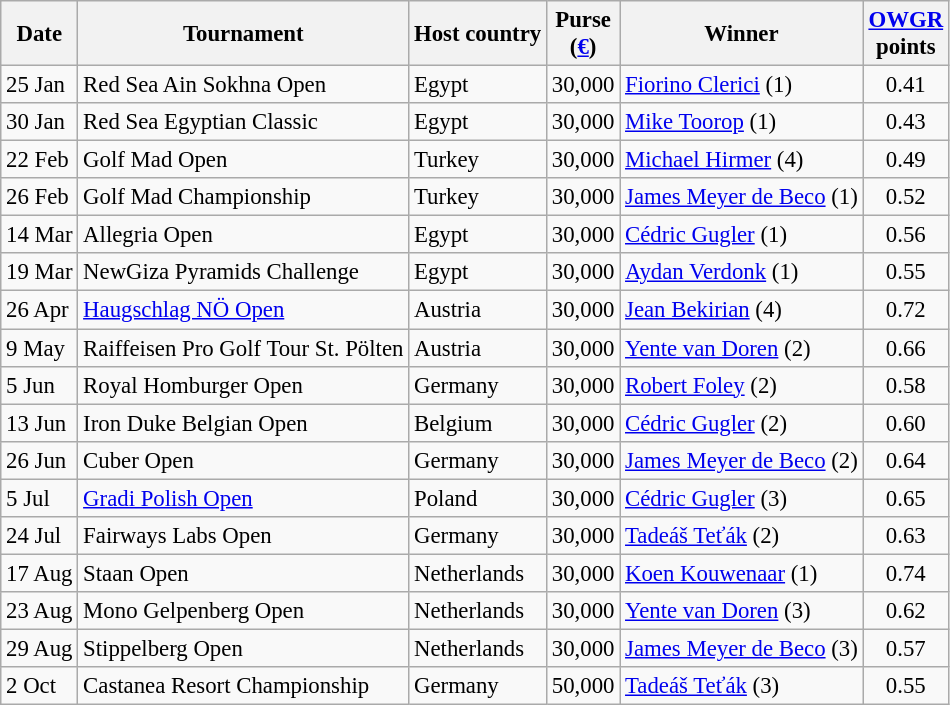<table class="wikitable" style="font-size:95%;">
<tr>
<th>Date</th>
<th>Tournament</th>
<th>Host country</th>
<th>Purse<br>(<a href='#'>€</a>)</th>
<th>Winner</th>
<th><a href='#'>OWGR</a><br>points</th>
</tr>
<tr>
<td>25 Jan</td>
<td>Red Sea Ain Sokhna Open</td>
<td>Egypt</td>
<td align=right>30,000</td>
<td> <a href='#'>Fiorino Clerici</a> (1)</td>
<td align=center>0.41</td>
</tr>
<tr>
<td>30 Jan</td>
<td>Red Sea Egyptian Classic</td>
<td>Egypt</td>
<td align=right>30,000</td>
<td> <a href='#'>Mike Toorop</a> (1)</td>
<td align=center>0.43</td>
</tr>
<tr>
<td>22 Feb</td>
<td>Golf Mad Open</td>
<td>Turkey</td>
<td align=right>30,000</td>
<td> <a href='#'>Michael Hirmer</a> (4)</td>
<td align=center>0.49</td>
</tr>
<tr>
<td>26 Feb</td>
<td>Golf Mad Championship</td>
<td>Turkey</td>
<td align=right>30,000</td>
<td> <a href='#'>James Meyer de Beco</a> (1)</td>
<td align=center>0.52</td>
</tr>
<tr>
<td>14 Mar</td>
<td>Allegria Open</td>
<td>Egypt</td>
<td align=right>30,000</td>
<td> <a href='#'>Cédric Gugler</a> (1)</td>
<td align=center>0.56</td>
</tr>
<tr>
<td>19 Mar</td>
<td>NewGiza Pyramids Challenge</td>
<td>Egypt</td>
<td align=right>30,000</td>
<td> <a href='#'>Aydan Verdonk</a> (1)</td>
<td align=center>0.55</td>
</tr>
<tr>
<td>26 Apr</td>
<td><a href='#'>Haugschlag NÖ Open</a></td>
<td>Austria</td>
<td align=right>30,000</td>
<td> <a href='#'>Jean Bekirian</a> (4)</td>
<td align=center>0.72</td>
</tr>
<tr>
<td>9 May</td>
<td>Raiffeisen Pro Golf Tour St. Pölten</td>
<td>Austria</td>
<td align=right>30,000</td>
<td> <a href='#'>Yente van Doren</a> (2)</td>
<td align=center>0.66</td>
</tr>
<tr>
<td>5 Jun</td>
<td>Royal Homburger Open</td>
<td>Germany</td>
<td align=right>30,000</td>
<td> <a href='#'>Robert Foley</a> (2)</td>
<td align=center>0.58</td>
</tr>
<tr>
<td>13 Jun</td>
<td>Iron Duke Belgian Open</td>
<td>Belgium</td>
<td align=right>30,000</td>
<td> <a href='#'>Cédric Gugler</a> (2)</td>
<td align=center>0.60</td>
</tr>
<tr>
<td>26 Jun</td>
<td>Cuber Open</td>
<td>Germany</td>
<td align=right>30,000</td>
<td> <a href='#'>James Meyer de Beco</a> (2)</td>
<td align=center>0.64</td>
</tr>
<tr>
<td>5 Jul</td>
<td><a href='#'>Gradi Polish Open</a></td>
<td>Poland</td>
<td align=right>30,000</td>
<td> <a href='#'>Cédric Gugler</a> (3)</td>
<td align=center>0.65</td>
</tr>
<tr>
<td>24 Jul</td>
<td>Fairways Labs Open</td>
<td>Germany</td>
<td align=right>30,000</td>
<td> <a href='#'>Tadeáš Teťák</a> (2)</td>
<td align=center>0.63</td>
</tr>
<tr>
<td>17 Aug</td>
<td>Staan Open</td>
<td>Netherlands</td>
<td align=right>30,000</td>
<td> <a href='#'>Koen Kouwenaar</a> (1)</td>
<td align=center>0.74</td>
</tr>
<tr>
<td>23 Aug</td>
<td>Mono Gelpenberg Open</td>
<td>Netherlands</td>
<td align=right>30,000</td>
<td> <a href='#'>Yente van Doren</a> (3)</td>
<td align=center>0.62</td>
</tr>
<tr>
<td>29 Aug</td>
<td>Stippelberg Open</td>
<td>Netherlands</td>
<td align=right>30,000</td>
<td> <a href='#'>James Meyer de Beco</a> (3)</td>
<td align=center>0.57</td>
</tr>
<tr>
<td>2 Oct</td>
<td>Castanea Resort Championship</td>
<td>Germany</td>
<td align=right>50,000</td>
<td> <a href='#'>Tadeáš Teťák</a> (3)</td>
<td align=center>0.55</td>
</tr>
</table>
